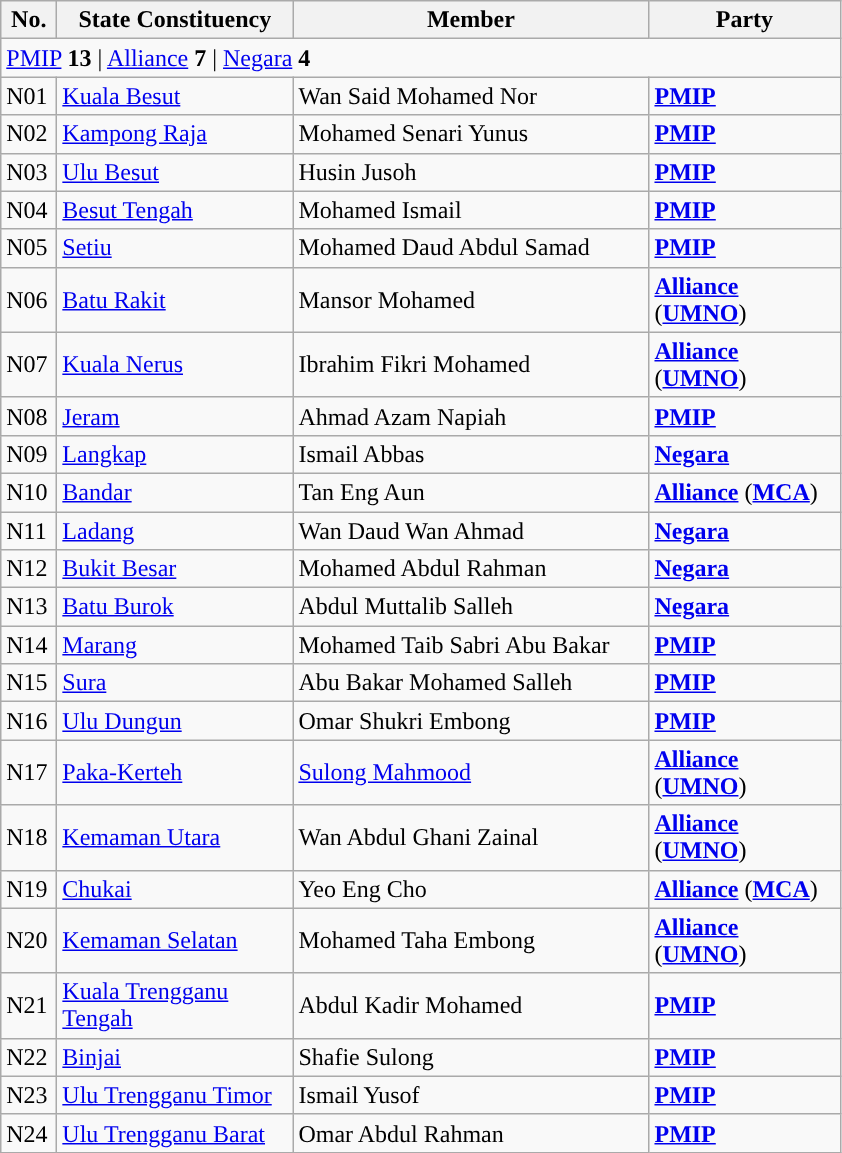<table class="wikitable sortable">
<tr>
<th style="width:30px;">No.</th>
<th style="width:150px;">State Constituency</th>
<th style="width:230px;">Member</th>
<th style="width:120px;">Party</th>
</tr>
<tr>
<td colspan="4"><a href='#'>PMIP</a> <strong>13</strong> | <a href='#'>Alliance</a> <strong>7</strong> | <a href='#'>Negara</a> <strong>4</strong></td>
</tr>
<tr>
<td>N01</td>
<td><a href='#'>Kuala Besut</a></td>
<td>Wan Said Mohamed Nor</td>
<td><strong><a href='#'>PMIP</a></strong></td>
</tr>
<tr>
<td>N02</td>
<td><a href='#'>Kampong Raja</a></td>
<td>Mohamed Senari Yunus</td>
<td><strong><a href='#'>PMIP</a></strong></td>
</tr>
<tr>
<td>N03</td>
<td><a href='#'>Ulu Besut</a></td>
<td>Husin Jusoh</td>
<td><strong><a href='#'>PMIP</a></strong></td>
</tr>
<tr>
<td>N04</td>
<td><a href='#'>Besut Tengah</a></td>
<td>Mohamed Ismail</td>
<td><strong><a href='#'>PMIP</a></strong></td>
</tr>
<tr>
<td>N05</td>
<td><a href='#'>Setiu</a></td>
<td>Mohamed Daud Abdul Samad</td>
<td><strong><a href='#'>PMIP</a></strong></td>
</tr>
<tr>
<td>N06</td>
<td><a href='#'>Batu Rakit</a></td>
<td>Mansor Mohamed</td>
<td><strong><a href='#'>Alliance</a></strong> (<strong><a href='#'>UMNO</a></strong>)</td>
</tr>
<tr>
<td>N07</td>
<td><a href='#'>Kuala Nerus</a></td>
<td>Ibrahim Fikri Mohamed</td>
<td><strong><a href='#'>Alliance</a></strong> (<strong><a href='#'>UMNO</a></strong>)</td>
</tr>
<tr>
<td>N08</td>
<td><a href='#'>Jeram</a></td>
<td>Ahmad Azam Napiah</td>
<td><strong><a href='#'>PMIP</a></strong></td>
</tr>
<tr>
<td>N09</td>
<td><a href='#'>Langkap</a></td>
<td>Ismail Abbas</td>
<td><strong><a href='#'>Negara</a></strong></td>
</tr>
<tr>
<td>N10</td>
<td><a href='#'>Bandar</a></td>
<td>Tan Eng Aun</td>
<td><strong><a href='#'>Alliance</a></strong> (<strong><a href='#'>MCA</a></strong>)</td>
</tr>
<tr>
<td>N11</td>
<td><a href='#'>Ladang</a></td>
<td>Wan Daud Wan Ahmad</td>
<td><strong><a href='#'>Negara</a></strong></td>
</tr>
<tr>
<td>N12</td>
<td><a href='#'>Bukit Besar</a></td>
<td>Mohamed Abdul Rahman</td>
<td><strong><a href='#'>Negara</a></strong></td>
</tr>
<tr>
<td>N13</td>
<td><a href='#'>Batu Burok</a></td>
<td>Abdul Muttalib Salleh</td>
<td><strong><a href='#'>Negara</a></strong></td>
</tr>
<tr>
<td>N14</td>
<td><a href='#'>Marang</a></td>
<td>Mohamed Taib Sabri Abu Bakar</td>
<td><strong><a href='#'>PMIP</a></strong></td>
</tr>
<tr>
<td>N15</td>
<td><a href='#'>Sura</a></td>
<td>Abu Bakar Mohamed Salleh</td>
<td><strong><a href='#'>PMIP</a></strong></td>
</tr>
<tr>
<td>N16</td>
<td><a href='#'>Ulu Dungun</a></td>
<td>Omar Shukri Embong</td>
<td><strong><a href='#'>PMIP</a></strong></td>
</tr>
<tr>
<td>N17</td>
<td><a href='#'>Paka-Kerteh</a></td>
<td><a href='#'>Sulong Mahmood</a></td>
<td><strong><a href='#'>Alliance</a></strong> (<strong><a href='#'>UMNO</a></strong>)</td>
</tr>
<tr>
<td>N18</td>
<td><a href='#'>Kemaman Utara</a></td>
<td>Wan Abdul Ghani Zainal</td>
<td><strong><a href='#'>Alliance</a></strong> (<strong><a href='#'>UMNO</a></strong>)</td>
</tr>
<tr>
<td>N19</td>
<td><a href='#'>Chukai</a></td>
<td>Yeo Eng Cho</td>
<td><strong><a href='#'>Alliance</a></strong> (<strong><a href='#'>MCA</a></strong>)</td>
</tr>
<tr>
<td>N20</td>
<td><a href='#'>Kemaman Selatan</a></td>
<td>Mohamed Taha Embong</td>
<td><strong><a href='#'>Alliance</a></strong> (<strong><a href='#'>UMNO</a></strong>)</td>
</tr>
<tr>
<td>N21</td>
<td><a href='#'>Kuala Trengganu Tengah</a></td>
<td>Abdul Kadir Mohamed</td>
<td><strong><a href='#'>PMIP</a></strong></td>
</tr>
<tr>
<td>N22</td>
<td><a href='#'>Binjai</a></td>
<td>Shafie Sulong</td>
<td><strong><a href='#'>PMIP</a></strong></td>
</tr>
<tr>
<td>N23</td>
<td><a href='#'>Ulu Trengganu Timor</a></td>
<td>Ismail Yusof</td>
<td><strong><a href='#'>PMIP</a></strong></td>
</tr>
<tr>
<td>N24</td>
<td><a href='#'>Ulu Trengganu Barat</a></td>
<td>Omar Abdul Rahman</td>
<td><strong><a href='#'>PMIP</a></strong></td>
</tr>
</table>
